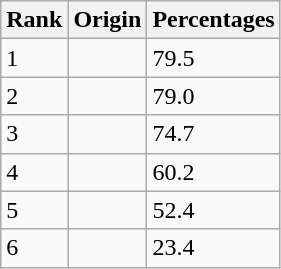<table class="wikitable">
<tr>
<th>Rank</th>
<th>Origin</th>
<th>Percentages</th>
</tr>
<tr>
<td>1</td>
<td></td>
<td>79.5</td>
</tr>
<tr>
<td>2</td>
<td></td>
<td>79.0</td>
</tr>
<tr>
<td>3</td>
<td></td>
<td>74.7</td>
</tr>
<tr>
<td>4</td>
<td></td>
<td>60.2</td>
</tr>
<tr>
<td>5</td>
<td></td>
<td>52.4</td>
</tr>
<tr>
<td>6</td>
<td></td>
<td>23.4</td>
</tr>
</table>
